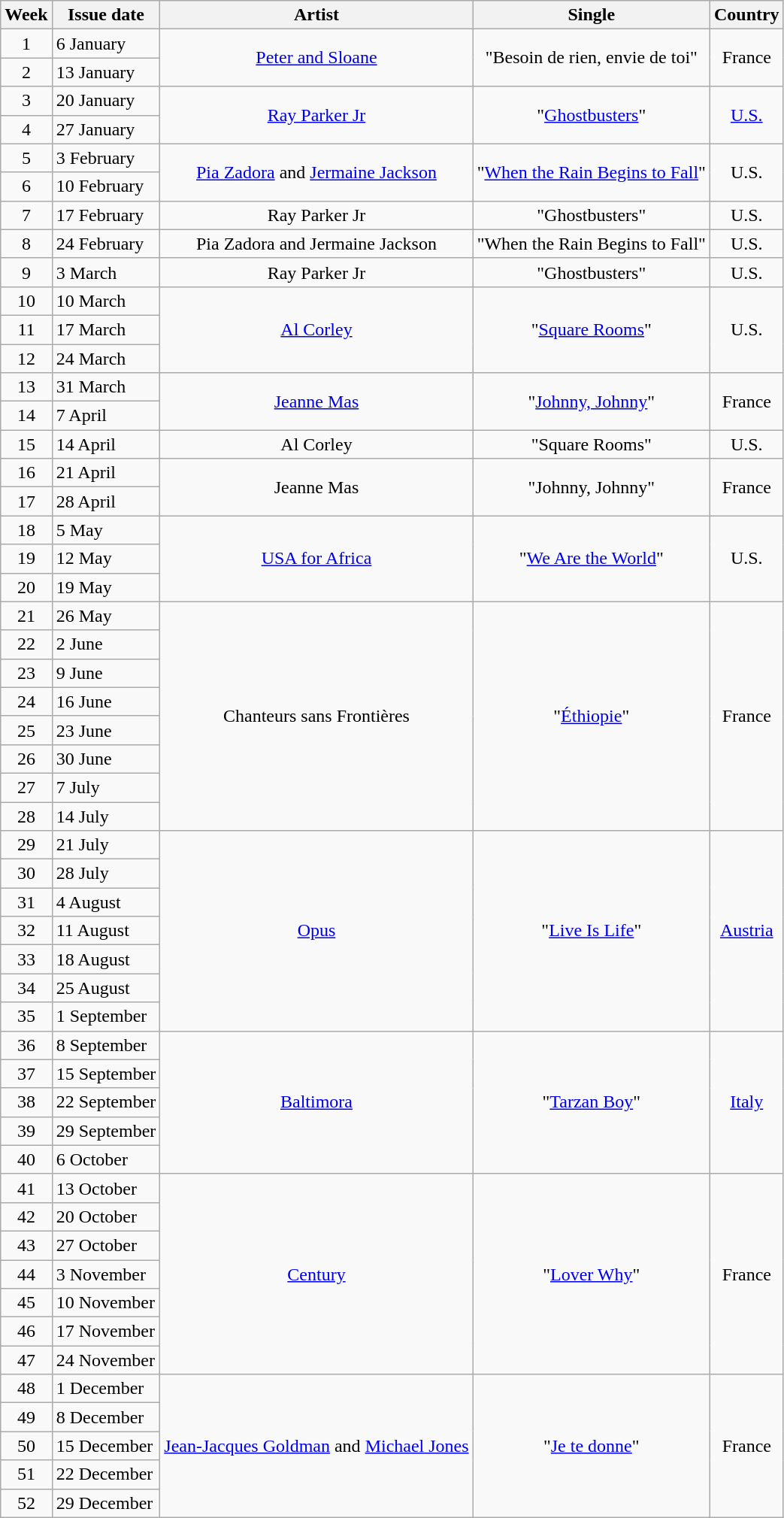<table class="wikitable">
<tr>
<th rowspan>Week</th>
<th rowspan>Issue date</th>
<th rowspan>Artist</th>
<th rowspan>Single</th>
<th rowspan>Country</th>
</tr>
<tr>
<td style="text-align: center;">1</td>
<td>6 January</td>
<td rowspan=2 align="center"><a href='#'>Peter and Sloane</a></td>
<td rowspan="2" align="center">"Besoin de rien, envie de toi"</td>
<td rowspan="2" align="center">France</td>
</tr>
<tr>
<td style="text-align: center;">2</td>
<td>13 January</td>
</tr>
<tr>
<td style="text-align: center;">3</td>
<td>20 January</td>
<td rowspan="2" align="center"><a href='#'>Ray Parker Jr</a></td>
<td rowspan="2" align="center">"<a href='#'>Ghostbusters</a>"</td>
<td rowspan="2" align="center"><a href='#'>U.S.</a></td>
</tr>
<tr>
<td style="text-align: center;">4</td>
<td>27 January</td>
</tr>
<tr>
<td style="text-align: center;">5</td>
<td>3 February</td>
<td rowspan="2" align="center"><a href='#'>Pia Zadora</a> and <a href='#'>Jermaine Jackson</a></td>
<td rowspan="2" align="center">"<a href='#'>When the Rain Begins to Fall</a>"</td>
<td rowspan="2" align="center">U.S.</td>
</tr>
<tr>
<td style="text-align: center;">6</td>
<td>10 February</td>
</tr>
<tr>
<td style="text-align: center;">7</td>
<td>17 February</td>
<td align="center">Ray Parker Jr</td>
<td align="center">"Ghostbusters"</td>
<td align="center">U.S.</td>
</tr>
<tr>
<td style="text-align: center;">8</td>
<td>24 February</td>
<td align="center">Pia Zadora and Jermaine Jackson</td>
<td align="center">"When the Rain Begins to Fall"</td>
<td align="center">U.S.</td>
</tr>
<tr>
<td style="text-align: center;">9</td>
<td>3 March</td>
<td align="center">Ray Parker Jr</td>
<td align="center">"Ghostbusters"</td>
<td align="center">U.S.</td>
</tr>
<tr>
<td style="text-align: center;">10</td>
<td>10 March</td>
<td rowspan="3" align="center"><a href='#'>Al Corley</a></td>
<td rowspan="3" align="center">"<a href='#'>Square Rooms</a>"</td>
<td rowspan="3" align="center">U.S.</td>
</tr>
<tr>
<td style="text-align: center;">11</td>
<td>17 March</td>
</tr>
<tr>
<td style="text-align: center;">12</td>
<td>24 March</td>
</tr>
<tr>
<td style="text-align: center;">13</td>
<td>31 March</td>
<td rowspan="2" align="center"><a href='#'>Jeanne Mas</a></td>
<td rowspan="2" align="center">"<a href='#'>Johnny, Johnny</a>"</td>
<td rowspan="2" align="center">France</td>
</tr>
<tr>
<td style="text-align: center;">14</td>
<td>7 April</td>
</tr>
<tr>
<td style="text-align: center;">15</td>
<td>14 April</td>
<td align="center">Al Corley</td>
<td align="center">"Square Rooms"</td>
<td align="center">U.S.</td>
</tr>
<tr>
<td style="text-align: center;">16</td>
<td>21 April</td>
<td rowspan="2" align="center">Jeanne Mas</td>
<td rowspan="2" align="center">"Johnny, Johnny"</td>
<td rowspan="2" align="center">France</td>
</tr>
<tr>
<td style="text-align: center;">17</td>
<td>28 April</td>
</tr>
<tr>
<td style="text-align: center;">18</td>
<td>5 May</td>
<td rowspan="3" align="center"><a href='#'>USA for Africa</a></td>
<td rowspan="3" align="center">"<a href='#'>We Are the World</a>"</td>
<td rowspan="3" align="center">U.S.</td>
</tr>
<tr>
<td style="text-align: center;">19</td>
<td>12 May</td>
</tr>
<tr>
<td style="text-align: center;">20</td>
<td>19 May</td>
</tr>
<tr>
<td style="text-align: center;">21</td>
<td>26 May</td>
<td rowspan="8" align="center">Chanteurs sans Frontières</td>
<td rowspan="8" align="center">"<a href='#'>Éthiopie</a>"</td>
<td rowspan="8" align="center">France</td>
</tr>
<tr>
<td style="text-align: center;">22</td>
<td>2 June</td>
</tr>
<tr>
<td style="text-align: center;">23</td>
<td>9 June</td>
</tr>
<tr>
<td style="text-align: center;">24</td>
<td>16 June</td>
</tr>
<tr>
<td style="text-align: center;">25</td>
<td>23 June</td>
</tr>
<tr>
<td style="text-align: center;">26</td>
<td>30 June</td>
</tr>
<tr>
<td style="text-align: center;">27</td>
<td>7 July</td>
</tr>
<tr>
<td style="text-align: center;">28</td>
<td>14 July</td>
</tr>
<tr>
<td style="text-align: center;">29</td>
<td>21 July</td>
<td rowspan="7" align="center"><a href='#'>Opus</a></td>
<td rowspan="7" align="center">"<a href='#'>Live Is Life</a>"</td>
<td rowspan="7" align="center"><a href='#'>Austria</a></td>
</tr>
<tr>
<td style="text-align: center;">30</td>
<td>28 July</td>
</tr>
<tr>
<td style="text-align: center;">31</td>
<td>4 August</td>
</tr>
<tr>
<td style="text-align: center;">32</td>
<td>11 August</td>
</tr>
<tr>
<td style="text-align: center;">33</td>
<td>18 August</td>
</tr>
<tr>
<td style="text-align: center;">34</td>
<td>25 August</td>
</tr>
<tr>
<td style="text-align: center;">35</td>
<td>1 September</td>
</tr>
<tr>
<td style="text-align: center;">36</td>
<td>8 September</td>
<td rowspan="5" align="center"><a href='#'>Baltimora</a></td>
<td rowspan="5" align="center">"<a href='#'>Tarzan Boy</a>"</td>
<td rowspan="5" align="center"><a href='#'>Italy</a></td>
</tr>
<tr>
<td style="text-align: center;">37</td>
<td>15 September</td>
</tr>
<tr>
<td style="text-align: center;">38</td>
<td>22 September</td>
</tr>
<tr>
<td style="text-align: center;">39</td>
<td>29 September</td>
</tr>
<tr>
<td style="text-align: center;">40</td>
<td>6 October</td>
</tr>
<tr>
<td style="text-align: center;">41</td>
<td>13 October</td>
<td rowspan="7" align="center"><a href='#'>Century</a></td>
<td rowspan="7" align="center">"<a href='#'>Lover Why</a>"</td>
<td rowspan="7" align="center">France</td>
</tr>
<tr>
<td style="text-align: center;">42</td>
<td>20 October</td>
</tr>
<tr>
<td style="text-align: center;">43</td>
<td>27 October</td>
</tr>
<tr>
<td style="text-align: center;">44</td>
<td>3 November</td>
</tr>
<tr>
<td style="text-align: center;">45</td>
<td>10 November</td>
</tr>
<tr>
<td style="text-align: center;">46</td>
<td>17 November</td>
</tr>
<tr>
<td style="text-align: center;">47</td>
<td>24 November</td>
</tr>
<tr>
<td style="text-align: center;">48</td>
<td>1 December</td>
<td rowspan="5" align="center"><a href='#'>Jean-Jacques Goldman</a> and <a href='#'>Michael Jones</a></td>
<td rowspan="5" align="center">"<a href='#'>Je te donne</a>"</td>
<td rowspan="5" align="center">France</td>
</tr>
<tr>
<td style="text-align: center;">49</td>
<td>8 December</td>
</tr>
<tr>
<td style="text-align: center;">50</td>
<td>15 December</td>
</tr>
<tr>
<td style="text-align: center;">51</td>
<td>22 December</td>
</tr>
<tr>
<td style="text-align: center;">52</td>
<td>29 December</td>
</tr>
</table>
